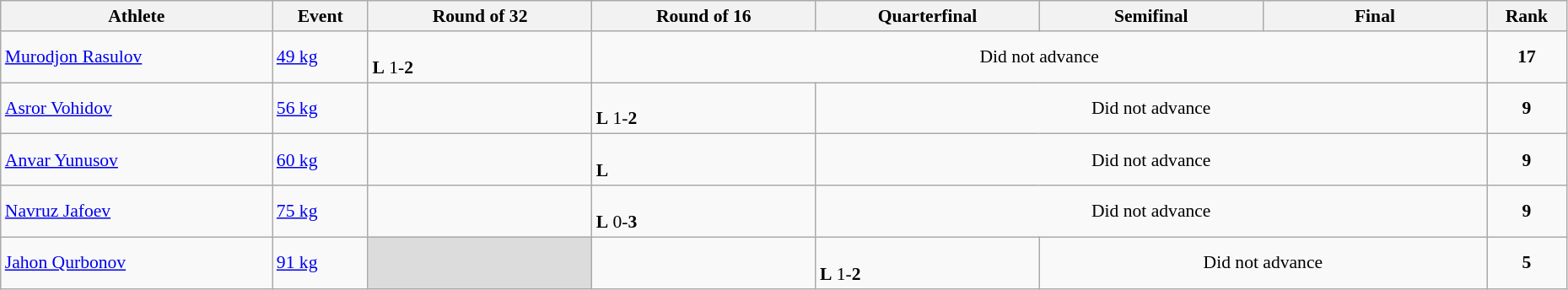<table class="wikitable" width="98%" style="text-align:left; font-size:90%">
<tr>
<th width="17%">Athlete</th>
<th width="6%">Event</th>
<th width="14%">Round of 32</th>
<th width="14%">Round of 16</th>
<th width="14%">Quarterfinal</th>
<th width="14%">Semifinal</th>
<th width="14%">Final</th>
<th width="5%">Rank</th>
</tr>
<tr>
<td><a href='#'>Murodjon Rasulov</a></td>
<td><a href='#'>49 kg</a></td>
<td> <br><strong>L</strong> 1-<strong>2</strong></td>
<td colspan=4 align=center>Did not advance</td>
<td align=center><strong>17</strong></td>
</tr>
<tr>
<td><a href='#'>Asror Vohidov</a></td>
<td><a href='#'>56 kg</a></td>
<td></td>
<td> <br><strong>L</strong> 1-<strong>2</strong></td>
<td colspan=3 align=center>Did not advance</td>
<td align=center><strong>9</strong></td>
</tr>
<tr>
<td><a href='#'>Anvar Yunusov</a></td>
<td><a href='#'>60 kg</a></td>
<td></td>
<td> <br><strong>L</strong> <strong></strong></td>
<td colspan=3 align=center>Did not advance</td>
<td align=center><strong>9</strong></td>
</tr>
<tr>
<td><a href='#'>Navruz Jafoev</a></td>
<td><a href='#'>75 kg</a></td>
<td></td>
<td> <br><strong>L</strong> 0-<strong>3</strong></td>
<td colspan=3 align=center>Did not advance</td>
<td align=center><strong>9</strong></td>
</tr>
<tr>
<td><a href='#'>Jahon Qurbonov</a></td>
<td><a href='#'>91 kg</a></td>
<td bgcolor=#DCDCDC></td>
<td></td>
<td><br><strong>L</strong> 1-<strong>2</strong></td>
<td colspan=2 align=center>Did not advance</td>
<td align=center><strong>5</strong></td>
</tr>
</table>
